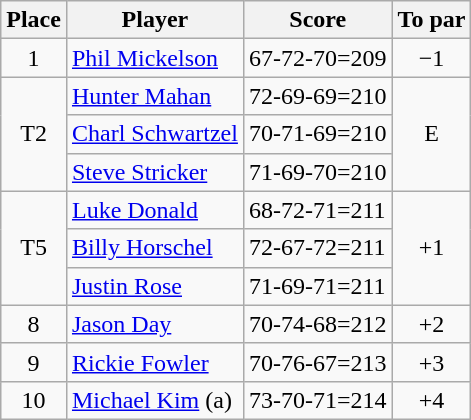<table class="wikitable">
<tr>
<th>Place</th>
<th>Player</th>
<th>Score</th>
<th>To par</th>
</tr>
<tr>
<td align=center>1</td>
<td> <a href='#'>Phil Mickelson</a></td>
<td>67-72-70=209</td>
<td align=center>−1</td>
</tr>
<tr>
<td align=center rowspan=3>T2</td>
<td> <a href='#'>Hunter Mahan</a></td>
<td>72-69-69=210</td>
<td align=center rowspan=3>E</td>
</tr>
<tr>
<td> <a href='#'>Charl Schwartzel</a></td>
<td>70-71-69=210</td>
</tr>
<tr>
<td> <a href='#'>Steve Stricker</a></td>
<td>71-69-70=210</td>
</tr>
<tr>
<td align=center rowspan=3>T5</td>
<td> <a href='#'>Luke Donald</a></td>
<td>68-72-71=211</td>
<td align=center rowspan=3>+1</td>
</tr>
<tr>
<td> <a href='#'>Billy Horschel</a></td>
<td>72-67-72=211</td>
</tr>
<tr>
<td> <a href='#'>Justin Rose</a></td>
<td>71-69-71=211</td>
</tr>
<tr>
<td align=center>8</td>
<td> <a href='#'>Jason Day</a></td>
<td>70-74-68=212</td>
<td align=center>+2</td>
</tr>
<tr>
<td align=center>9</td>
<td> <a href='#'>Rickie Fowler</a></td>
<td>70-76-67=213</td>
<td align=center>+3</td>
</tr>
<tr>
<td align=center>10</td>
<td> <a href='#'>Michael Kim</a> (a)</td>
<td>73-70-71=214</td>
<td align=center>+4</td>
</tr>
</table>
